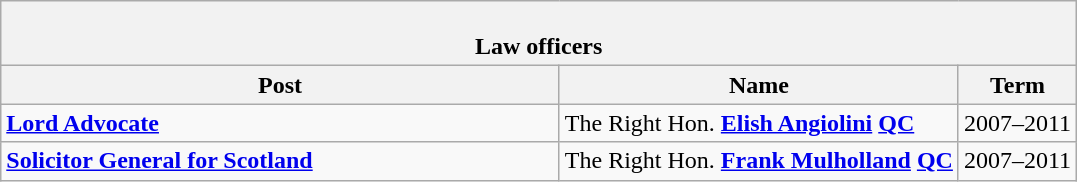<table class="wikitable">
<tr>
<th colspan=3><br>Law officers</th>
</tr>
<tr>
<th style="width: 365px">Post</th>
<th>Name</th>
<th>Term</th>
</tr>
<tr>
<td><strong><a href='#'>Lord Advocate</a></strong></td>
<td>The Right Hon. <strong><a href='#'>Elish Angiolini</a> <a href='#'>QC</a></strong></td>
<td>2007–2011</td>
</tr>
<tr>
<td><strong><a href='#'>Solicitor General for Scotland</a></strong></td>
<td>The Right Hon. <strong><a href='#'>Frank Mulholland</a> <a href='#'>QC</a></strong></td>
<td>2007–2011</td>
</tr>
</table>
